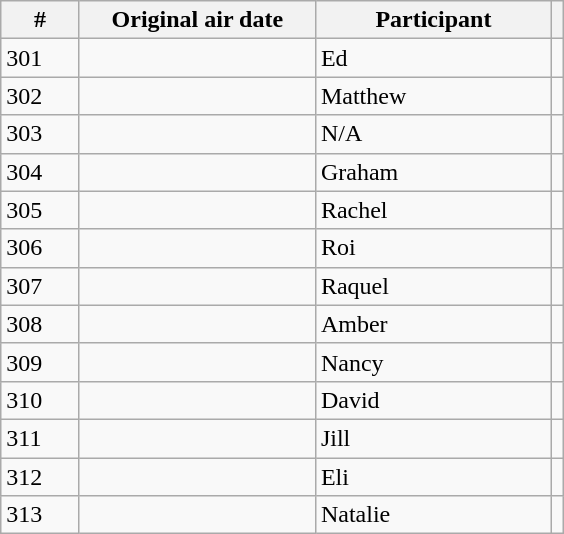<table class="wikitable sortable">
<tr valign="top">
<th width="45">#</th>
<th style="width:150px;">Original air date</th>
<th class="unsortable" style="width:150px;">Participant</th>
<th class="unsortable"></th>
</tr>
<tr valign="top">
<td>301</td>
<td></td>
<td>Ed</td>
<td></td>
</tr>
<tr valign="top">
<td>302</td>
<td></td>
<td>Matthew</td>
<td></td>
</tr>
<tr valign="top">
<td>303</td>
<td></td>
<td>N/A</td>
<td></td>
</tr>
<tr valign="top">
<td>304</td>
<td></td>
<td>Graham</td>
<td></td>
</tr>
<tr valign="top">
<td>305</td>
<td></td>
<td>Rachel</td>
<td></td>
</tr>
<tr valign="top">
<td>306</td>
<td></td>
<td>Roi</td>
<td></td>
</tr>
<tr valign="top">
<td>307</td>
<td></td>
<td>Raquel</td>
<td></td>
</tr>
<tr valign="top">
<td>308</td>
<td></td>
<td>Amber</td>
<td></td>
</tr>
<tr valign="top">
<td>309</td>
<td></td>
<td>Nancy</td>
<td></td>
</tr>
<tr valign="top">
<td>310</td>
<td></td>
<td>David</td>
<td></td>
</tr>
<tr valign="top">
<td>311</td>
<td></td>
<td>Jill</td>
<td></td>
</tr>
<tr valign="top">
<td>312</td>
<td></td>
<td>Eli</td>
<td></td>
</tr>
<tr valign="top">
<td>313</td>
<td></td>
<td>Natalie</td>
<td></td>
</tr>
</table>
